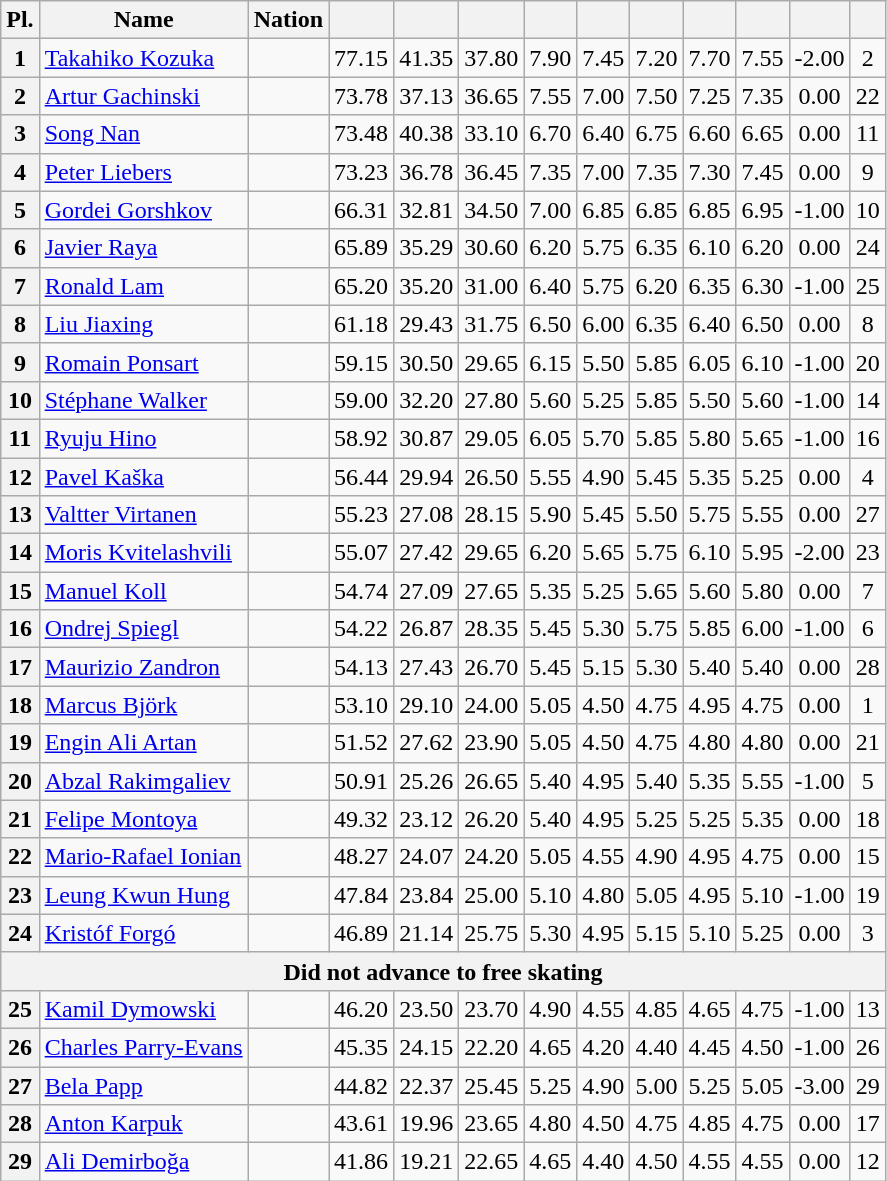<table class="wikitable sortable" style="text-align:center">
<tr>
<th>Pl.</th>
<th>Name</th>
<th>Nation</th>
<th></th>
<th></th>
<th></th>
<th></th>
<th></th>
<th></th>
<th></th>
<th></th>
<th></th>
<th></th>
</tr>
<tr>
<th>1</th>
<td align=left><a href='#'>Takahiko Kozuka</a></td>
<td align=left></td>
<td>77.15</td>
<td>41.35</td>
<td>37.80</td>
<td>7.90</td>
<td>7.45</td>
<td>7.20</td>
<td>7.70</td>
<td>7.55</td>
<td>-2.00</td>
<td>2</td>
</tr>
<tr>
<th>2</th>
<td align=left><a href='#'>Artur Gachinski</a></td>
<td align=left></td>
<td>73.78</td>
<td>37.13</td>
<td>36.65</td>
<td>7.55</td>
<td>7.00</td>
<td>7.50</td>
<td>7.25</td>
<td>7.35</td>
<td>0.00</td>
<td>22</td>
</tr>
<tr>
<th>3</th>
<td align=left><a href='#'>Song Nan</a></td>
<td align=left></td>
<td>73.48</td>
<td>40.38</td>
<td>33.10</td>
<td>6.70</td>
<td>6.40</td>
<td>6.75</td>
<td>6.60</td>
<td>6.65</td>
<td>0.00</td>
<td>11</td>
</tr>
<tr>
<th>4</th>
<td align=left><a href='#'>Peter Liebers</a></td>
<td align=left></td>
<td>73.23</td>
<td>36.78</td>
<td>36.45</td>
<td>7.35</td>
<td>7.00</td>
<td>7.35</td>
<td>7.30</td>
<td>7.45</td>
<td>0.00</td>
<td>9</td>
</tr>
<tr>
<th>5</th>
<td align=left><a href='#'>Gordei Gorshkov</a></td>
<td align=left></td>
<td>66.31</td>
<td>32.81</td>
<td>34.50</td>
<td>7.00</td>
<td>6.85</td>
<td>6.85</td>
<td>6.85</td>
<td>6.95</td>
<td>-1.00</td>
<td>10</td>
</tr>
<tr>
<th>6</th>
<td align=left><a href='#'>Javier Raya</a></td>
<td align=left></td>
<td>65.89</td>
<td>35.29</td>
<td>30.60</td>
<td>6.20</td>
<td>5.75</td>
<td>6.35</td>
<td>6.10</td>
<td>6.20</td>
<td>0.00</td>
<td>24</td>
</tr>
<tr>
<th>7</th>
<td align=left><a href='#'>Ronald Lam</a></td>
<td align=left></td>
<td>65.20</td>
<td>35.20</td>
<td>31.00</td>
<td>6.40</td>
<td>5.75</td>
<td>6.20</td>
<td>6.35</td>
<td>6.30</td>
<td>-1.00</td>
<td>25</td>
</tr>
<tr>
<th>8</th>
<td align=left><a href='#'>Liu Jiaxing</a></td>
<td align=left></td>
<td>61.18</td>
<td>29.43</td>
<td>31.75</td>
<td>6.50</td>
<td>6.00</td>
<td>6.35</td>
<td>6.40</td>
<td>6.50</td>
<td>0.00</td>
<td>8</td>
</tr>
<tr>
<th>9</th>
<td align=left><a href='#'>Romain Ponsart</a></td>
<td align=left></td>
<td>59.15</td>
<td>30.50</td>
<td>29.65</td>
<td>6.15</td>
<td>5.50</td>
<td>5.85</td>
<td>6.05</td>
<td>6.10</td>
<td>-1.00</td>
<td>20</td>
</tr>
<tr>
<th>10</th>
<td align=left><a href='#'>Stéphane Walker</a></td>
<td align=left></td>
<td>59.00</td>
<td>32.20</td>
<td>27.80</td>
<td>5.60</td>
<td>5.25</td>
<td>5.85</td>
<td>5.50</td>
<td>5.60</td>
<td>-1.00</td>
<td>14</td>
</tr>
<tr>
<th>11</th>
<td align=left><a href='#'>Ryuju Hino</a></td>
<td align=left></td>
<td>58.92</td>
<td>30.87</td>
<td>29.05</td>
<td>6.05</td>
<td>5.70</td>
<td>5.85</td>
<td>5.80</td>
<td>5.65</td>
<td>-1.00</td>
<td>16</td>
</tr>
<tr>
<th>12</th>
<td align=left><a href='#'>Pavel Kaška</a></td>
<td align=left></td>
<td>56.44</td>
<td>29.94</td>
<td>26.50</td>
<td>5.55</td>
<td>4.90</td>
<td>5.45</td>
<td>5.35</td>
<td>5.25</td>
<td>0.00</td>
<td>4</td>
</tr>
<tr>
<th>13</th>
<td align=left><a href='#'>Valtter Virtanen</a></td>
<td align=left></td>
<td>55.23</td>
<td>27.08</td>
<td>28.15</td>
<td>5.90</td>
<td>5.45</td>
<td>5.50</td>
<td>5.75</td>
<td>5.55</td>
<td>0.00</td>
<td>27</td>
</tr>
<tr>
<th>14</th>
<td align=left><a href='#'>Moris Kvitelashvili</a></td>
<td align=left></td>
<td>55.07</td>
<td>27.42</td>
<td>29.65</td>
<td>6.20</td>
<td>5.65</td>
<td>5.75</td>
<td>6.10</td>
<td>5.95</td>
<td>-2.00</td>
<td>23</td>
</tr>
<tr>
<th>15</th>
<td align=left><a href='#'>Manuel Koll</a></td>
<td align=left></td>
<td>54.74</td>
<td>27.09</td>
<td>27.65</td>
<td>5.35</td>
<td>5.25</td>
<td>5.65</td>
<td>5.60</td>
<td>5.80</td>
<td>0.00</td>
<td>7</td>
</tr>
<tr>
<th>16</th>
<td align=left><a href='#'>Ondrej Spiegl</a></td>
<td align=left></td>
<td>54.22</td>
<td>26.87</td>
<td>28.35</td>
<td>5.45</td>
<td>5.30</td>
<td>5.75</td>
<td>5.85</td>
<td>6.00</td>
<td>-1.00</td>
<td>6</td>
</tr>
<tr>
<th>17</th>
<td align=left><a href='#'>Maurizio Zandron</a></td>
<td align=left></td>
<td>54.13</td>
<td>27.43</td>
<td>26.70</td>
<td>5.45</td>
<td>5.15</td>
<td>5.30</td>
<td>5.40</td>
<td>5.40</td>
<td>0.00</td>
<td>28</td>
</tr>
<tr>
<th>18</th>
<td align=left><a href='#'>Marcus Björk</a></td>
<td align=left></td>
<td>53.10</td>
<td>29.10</td>
<td>24.00</td>
<td>5.05</td>
<td>4.50</td>
<td>4.75</td>
<td>4.95</td>
<td>4.75</td>
<td>0.00</td>
<td>1</td>
</tr>
<tr>
<th>19</th>
<td align=left><a href='#'>Engin Ali Artan</a></td>
<td align=left></td>
<td>51.52</td>
<td>27.62</td>
<td>23.90</td>
<td>5.05</td>
<td>4.50</td>
<td>4.75</td>
<td>4.80</td>
<td>4.80</td>
<td>0.00</td>
<td>21</td>
</tr>
<tr>
<th>20</th>
<td align=left><a href='#'>Abzal Rakimgaliev</a></td>
<td align=left></td>
<td>50.91</td>
<td>25.26</td>
<td>26.65</td>
<td>5.40</td>
<td>4.95</td>
<td>5.40</td>
<td>5.35</td>
<td>5.55</td>
<td>-1.00</td>
<td>5</td>
</tr>
<tr>
<th>21</th>
<td align=left><a href='#'>Felipe Montoya</a></td>
<td align=left></td>
<td>49.32</td>
<td>23.12</td>
<td>26.20</td>
<td>5.40</td>
<td>4.95</td>
<td>5.25</td>
<td>5.25</td>
<td>5.35</td>
<td>0.00</td>
<td>18</td>
</tr>
<tr>
<th>22</th>
<td align=left><a href='#'>Mario-Rafael Ionian</a></td>
<td align=left></td>
<td>48.27</td>
<td>24.07</td>
<td>24.20</td>
<td>5.05</td>
<td>4.55</td>
<td>4.90</td>
<td>4.95</td>
<td>4.75</td>
<td>0.00</td>
<td>15</td>
</tr>
<tr>
<th>23</th>
<td align=left><a href='#'>Leung Kwun Hung</a></td>
<td align=left></td>
<td>47.84</td>
<td>23.84</td>
<td>25.00</td>
<td>5.10</td>
<td>4.80</td>
<td>5.05</td>
<td>4.95</td>
<td>5.10</td>
<td>-1.00</td>
<td>19</td>
</tr>
<tr>
<th>24</th>
<td align=left><a href='#'>Kristóf Forgó</a></td>
<td align=left></td>
<td>46.89</td>
<td>21.14</td>
<td>25.75</td>
<td>5.30</td>
<td>4.95</td>
<td>5.15</td>
<td>5.10</td>
<td>5.25</td>
<td>0.00</td>
<td>3</td>
</tr>
<tr>
<th colspan=13>Did not advance to free skating</th>
</tr>
<tr>
<th>25</th>
<td align=left><a href='#'>Kamil Dymowski</a></td>
<td align=left></td>
<td>46.20</td>
<td>23.50</td>
<td>23.70</td>
<td>4.90</td>
<td>4.55</td>
<td>4.85</td>
<td>4.65</td>
<td>4.75</td>
<td>-1.00</td>
<td>13</td>
</tr>
<tr>
<th>26</th>
<td align=left><a href='#'>Charles Parry-Evans</a></td>
<td align=left></td>
<td>45.35</td>
<td>24.15</td>
<td>22.20</td>
<td>4.65</td>
<td>4.20</td>
<td>4.40</td>
<td>4.45</td>
<td>4.50</td>
<td>-1.00</td>
<td>26</td>
</tr>
<tr>
<th>27</th>
<td align=left><a href='#'>Bela Papp</a></td>
<td align=left></td>
<td>44.82</td>
<td>22.37</td>
<td>25.45</td>
<td>5.25</td>
<td>4.90</td>
<td>5.00</td>
<td>5.25</td>
<td>5.05</td>
<td>-3.00</td>
<td>29</td>
</tr>
<tr>
<th>28</th>
<td align=left><a href='#'>Anton Karpuk</a></td>
<td align=left></td>
<td>43.61</td>
<td>19.96</td>
<td>23.65</td>
<td>4.80</td>
<td>4.50</td>
<td>4.75</td>
<td>4.85</td>
<td>4.75</td>
<td>0.00</td>
<td>17</td>
</tr>
<tr>
<th>29</th>
<td align=left><a href='#'>Ali Demirboğa</a></td>
<td align=left></td>
<td>41.86</td>
<td>19.21</td>
<td>22.65</td>
<td>4.65</td>
<td>4.40</td>
<td>4.50</td>
<td>4.55</td>
<td>4.55</td>
<td>0.00</td>
<td>12</td>
</tr>
</table>
